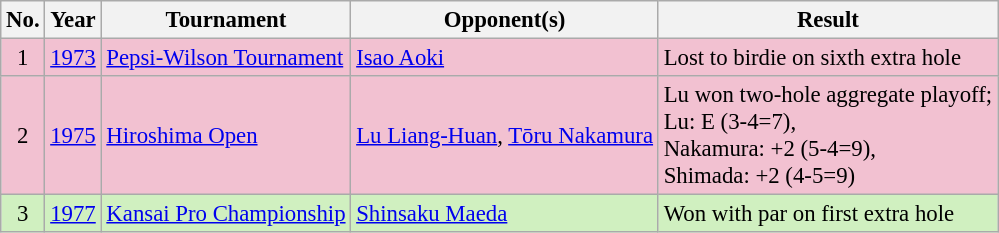<table class="wikitable" style="font-size:95%;">
<tr>
<th>No.</th>
<th>Year</th>
<th>Tournament</th>
<th>Opponent(s)</th>
<th>Result</th>
</tr>
<tr style="background:#F2C1D1;">
<td align=center>1</td>
<td><a href='#'>1973</a></td>
<td><a href='#'>Pepsi-Wilson Tournament</a></td>
<td> <a href='#'>Isao Aoki</a></td>
<td>Lost to birdie on sixth extra hole</td>
</tr>
<tr style="background:#F2C1D1;">
<td align=center>2</td>
<td><a href='#'>1975</a></td>
<td><a href='#'>Hiroshima Open</a></td>
<td> <a href='#'>Lu Liang-Huan</a>,  <a href='#'>Tōru Nakamura</a></td>
<td>Lu won two-hole aggregate playoff;<br>Lu: E (3-4=7),<br>Nakamura: +2 (5-4=9),<br>Shimada: +2 (4-5=9)</td>
</tr>
<tr style="background:#D0F0C0;">
<td align=center>3</td>
<td><a href='#'>1977</a></td>
<td><a href='#'>Kansai Pro Championship</a></td>
<td> <a href='#'>Shinsaku Maeda</a></td>
<td>Won with par on first extra hole</td>
</tr>
</table>
